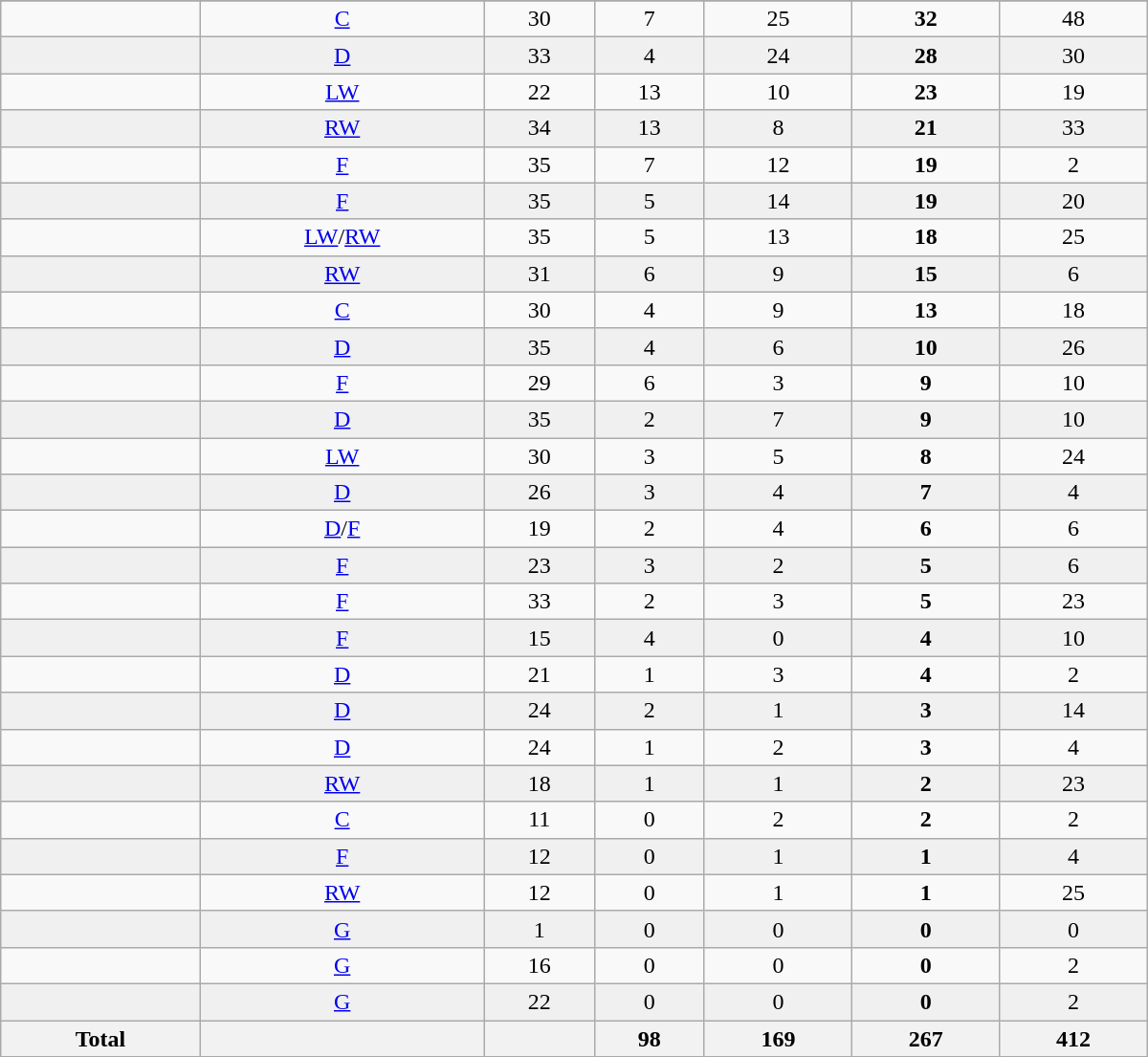<table class="wikitable sortable" width=800>
<tr align="center">
</tr>
<tr align="center" bgcolor="">
<td></td>
<td><a href='#'>C</a></td>
<td>30</td>
<td>7</td>
<td>25</td>
<td><strong>32</strong></td>
<td>48</td>
</tr>
<tr align="center" bgcolor="f0f0f0">
<td></td>
<td><a href='#'>D</a></td>
<td>33</td>
<td>4</td>
<td>24</td>
<td><strong>28</strong></td>
<td>30</td>
</tr>
<tr align="center" bgcolor="">
<td></td>
<td><a href='#'>LW</a></td>
<td>22</td>
<td>13</td>
<td>10</td>
<td><strong>23</strong></td>
<td>19</td>
</tr>
<tr align="center" bgcolor="f0f0f0">
<td></td>
<td><a href='#'>RW</a></td>
<td>34</td>
<td>13</td>
<td>8</td>
<td><strong>21</strong></td>
<td>33</td>
</tr>
<tr align="center" bgcolor="">
<td></td>
<td><a href='#'>F</a></td>
<td>35</td>
<td>7</td>
<td>12</td>
<td><strong>19</strong></td>
<td>2</td>
</tr>
<tr align="center" bgcolor="f0f0f0">
<td></td>
<td><a href='#'>F</a></td>
<td>35</td>
<td>5</td>
<td>14</td>
<td><strong>19</strong></td>
<td>20</td>
</tr>
<tr align="center" bgcolor="">
<td></td>
<td><a href='#'>LW</a>/<a href='#'>RW</a></td>
<td>35</td>
<td>5</td>
<td>13</td>
<td><strong>18</strong></td>
<td>25</td>
</tr>
<tr align="center" bgcolor="f0f0f0">
<td></td>
<td><a href='#'>RW</a></td>
<td>31</td>
<td>6</td>
<td>9</td>
<td><strong>15</strong></td>
<td>6</td>
</tr>
<tr align="center" bgcolor="">
<td></td>
<td><a href='#'>C</a></td>
<td>30</td>
<td>4</td>
<td>9</td>
<td><strong>13</strong></td>
<td>18</td>
</tr>
<tr align="center" bgcolor="f0f0f0">
<td></td>
<td><a href='#'>D</a></td>
<td>35</td>
<td>4</td>
<td>6</td>
<td><strong>10</strong></td>
<td>26</td>
</tr>
<tr align="center" bgcolor="">
<td></td>
<td><a href='#'>F</a></td>
<td>29</td>
<td>6</td>
<td>3</td>
<td><strong>9</strong></td>
<td>10</td>
</tr>
<tr align="center" bgcolor="f0f0f0">
<td></td>
<td><a href='#'>D</a></td>
<td>35</td>
<td>2</td>
<td>7</td>
<td><strong>9</strong></td>
<td>10</td>
</tr>
<tr align="center" bgcolor="">
<td></td>
<td><a href='#'>LW</a></td>
<td>30</td>
<td>3</td>
<td>5</td>
<td><strong>8</strong></td>
<td>24</td>
</tr>
<tr align="center" bgcolor="f0f0f0">
<td></td>
<td><a href='#'>D</a></td>
<td>26</td>
<td>3</td>
<td>4</td>
<td><strong>7</strong></td>
<td>4</td>
</tr>
<tr align="center" bgcolor="">
<td></td>
<td><a href='#'>D</a>/<a href='#'>F</a></td>
<td>19</td>
<td>2</td>
<td>4</td>
<td><strong>6</strong></td>
<td>6</td>
</tr>
<tr align="center" bgcolor="f0f0f0">
<td></td>
<td><a href='#'>F</a></td>
<td>23</td>
<td>3</td>
<td>2</td>
<td><strong>5</strong></td>
<td>6</td>
</tr>
<tr align="center" bgcolor="">
<td></td>
<td><a href='#'>F</a></td>
<td>33</td>
<td>2</td>
<td>3</td>
<td><strong>5</strong></td>
<td>23</td>
</tr>
<tr align="center" bgcolor="f0f0f0">
<td></td>
<td><a href='#'>F</a></td>
<td>15</td>
<td>4</td>
<td>0</td>
<td><strong>4</strong></td>
<td>10</td>
</tr>
<tr align="center" bgcolor="">
<td></td>
<td><a href='#'>D</a></td>
<td>21</td>
<td>1</td>
<td>3</td>
<td><strong>4</strong></td>
<td>2</td>
</tr>
<tr align="center" bgcolor="f0f0f0">
<td></td>
<td><a href='#'>D</a></td>
<td>24</td>
<td>2</td>
<td>1</td>
<td><strong>3</strong></td>
<td>14</td>
</tr>
<tr align="center" bgcolor="">
<td></td>
<td><a href='#'>D</a></td>
<td>24</td>
<td>1</td>
<td>2</td>
<td><strong>3</strong></td>
<td>4</td>
</tr>
<tr align="center" bgcolor="f0f0f0">
<td></td>
<td><a href='#'>RW</a></td>
<td>18</td>
<td>1</td>
<td>1</td>
<td><strong>2</strong></td>
<td>23</td>
</tr>
<tr align="center" bgcolor="">
<td></td>
<td><a href='#'>C</a></td>
<td>11</td>
<td>0</td>
<td>2</td>
<td><strong>2</strong></td>
<td>2</td>
</tr>
<tr align="center" bgcolor="f0f0f0">
<td></td>
<td><a href='#'>F</a></td>
<td>12</td>
<td>0</td>
<td>1</td>
<td><strong>1</strong></td>
<td>4</td>
</tr>
<tr align="center" bgcolor="">
<td></td>
<td><a href='#'>RW</a></td>
<td>12</td>
<td>0</td>
<td>1</td>
<td><strong>1</strong></td>
<td>25</td>
</tr>
<tr align="center" bgcolor="f0f0f0">
<td></td>
<td><a href='#'>G</a></td>
<td>1</td>
<td>0</td>
<td>0</td>
<td><strong>0</strong></td>
<td>0</td>
</tr>
<tr align="center" bgcolor="">
<td></td>
<td><a href='#'>G</a></td>
<td>16</td>
<td>0</td>
<td>0</td>
<td><strong>0</strong></td>
<td>2</td>
</tr>
<tr align="center" bgcolor="f0f0f0">
<td></td>
<td><a href='#'>G</a></td>
<td>22</td>
<td>0</td>
<td>0</td>
<td><strong>0</strong></td>
<td>2</td>
</tr>
<tr>
<th>Total</th>
<th></th>
<th></th>
<th>98</th>
<th>169</th>
<th>267</th>
<th>412</th>
</tr>
</table>
